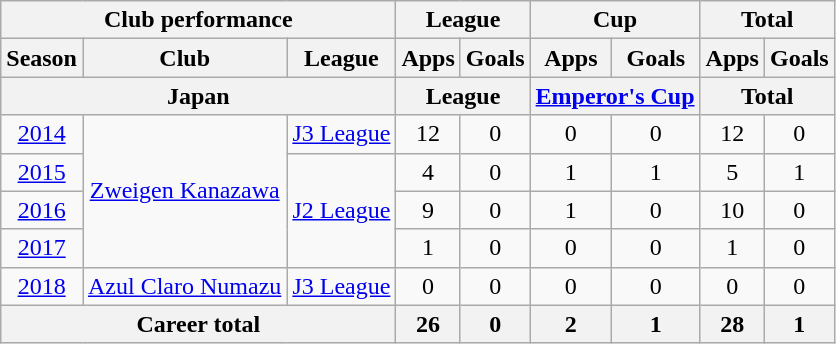<table class="wikitable" style="text-align:center">
<tr>
<th colspan=3>Club performance</th>
<th colspan=2>League</th>
<th colspan=2>Cup</th>
<th colspan=2>Total</th>
</tr>
<tr>
<th>Season</th>
<th>Club</th>
<th>League</th>
<th>Apps</th>
<th>Goals</th>
<th>Apps</th>
<th>Goals</th>
<th>Apps</th>
<th>Goals</th>
</tr>
<tr>
<th colspan=3>Japan</th>
<th colspan=2>League</th>
<th colspan=2><a href='#'>Emperor's Cup</a></th>
<th colspan=2>Total</th>
</tr>
<tr>
<td><a href='#'>2014</a></td>
<td rowspan="4"><a href='#'>Zweigen Kanazawa</a></td>
<td><a href='#'>J3 League</a></td>
<td>12</td>
<td>0</td>
<td>0</td>
<td>0</td>
<td>12</td>
<td>0</td>
</tr>
<tr>
<td><a href='#'>2015</a></td>
<td rowspan="3"><a href='#'>J2 League</a></td>
<td>4</td>
<td>0</td>
<td>1</td>
<td>1</td>
<td>5</td>
<td>1</td>
</tr>
<tr>
<td><a href='#'>2016</a></td>
<td>9</td>
<td>0</td>
<td>1</td>
<td>0</td>
<td>10</td>
<td>0</td>
</tr>
<tr>
<td><a href='#'>2017</a></td>
<td>1</td>
<td>0</td>
<td>0</td>
<td>0</td>
<td>1</td>
<td>0</td>
</tr>
<tr>
<td><a href='#'>2018</a></td>
<td><a href='#'>Azul Claro Numazu</a></td>
<td><a href='#'>J3 League</a></td>
<td>0</td>
<td>0</td>
<td>0</td>
<td>0</td>
<td>0</td>
<td>0</td>
</tr>
<tr>
<th colspan=3>Career total</th>
<th>26</th>
<th>0</th>
<th>2</th>
<th>1</th>
<th>28</th>
<th>1</th>
</tr>
</table>
